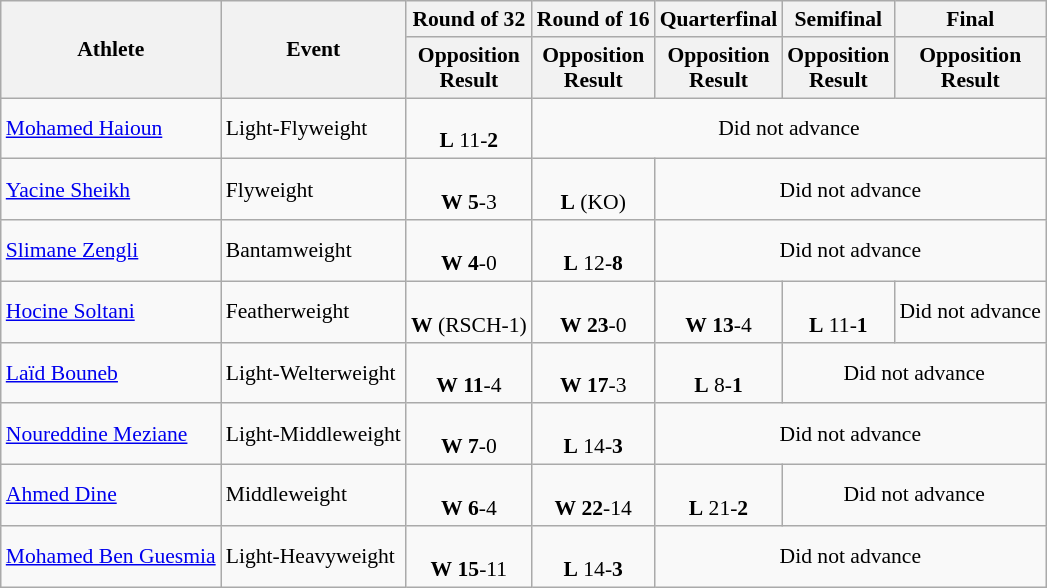<table class=wikitable style=font-size:90%>
<tr>
<th rowspan=2>Athlete</th>
<th rowspan=2>Event</th>
<th>Round of 32</th>
<th>Round of 16</th>
<th>Quarterfinal</th>
<th>Semifinal</th>
<th>Final</th>
</tr>
<tr>
<th>Opposition<br>Result</th>
<th>Opposition<br>Result</th>
<th>Opposition<br>Result</th>
<th>Opposition<br>Result</th>
<th>Opposition<br>Result</th>
</tr>
<tr>
<td><a href='#'>Mohamed Haioun</a></td>
<td>Light-Flyweight</td>
<td align=center><br><strong>L</strong> 11-<strong>2</strong></td>
<td colspan=4 align=center>Did not advance</td>
</tr>
<tr>
<td><a href='#'>Yacine Sheikh</a></td>
<td>Flyweight</td>
<td align=center><br><strong>W</strong> <strong>5</strong>-3</td>
<td align=center><br><strong>L</strong> (KO)</td>
<td colspan=3 align=center>Did not advance</td>
</tr>
<tr>
<td><a href='#'>Slimane Zengli</a></td>
<td>Bantamweight</td>
<td align=center><br><strong>W</strong> <strong>4</strong>-0</td>
<td align=center><br><strong>L</strong> 12-<strong>8</strong></td>
<td colspan=3 align=center>Did not advance</td>
</tr>
<tr>
<td><a href='#'>Hocine Soltani</a></td>
<td>Featherweight</td>
<td align=center><br><strong>W</strong> (RSCH-1)</td>
<td align=center><br><strong>W</strong> <strong>23</strong>-0</td>
<td align=center><br><strong>W</strong> <strong>13</strong>-4</td>
<td align=center><br><strong>L</strong> 11-<strong>1</strong> </td>
<td align=center>Did not advance</td>
</tr>
<tr>
<td><a href='#'>Laïd Bouneb</a></td>
<td>Light-Welterweight</td>
<td align=center><br><strong>W</strong> <strong>11</strong>-4</td>
<td align=center><br><strong>W</strong> <strong>17</strong>-3</td>
<td align=center><br><strong>L</strong> 8-<strong>1</strong></td>
<td colspan=3 align=center>Did not advance</td>
</tr>
<tr>
<td><a href='#'>Noureddine Meziane</a></td>
<td>Light-Middleweight</td>
<td align=center><br><strong>W</strong> <strong>7</strong>-0</td>
<td align=center><br><strong>L</strong> 14-<strong>3</strong></td>
<td colspan=3 align=center>Did not advance</td>
</tr>
<tr>
<td><a href='#'>Ahmed Dine</a></td>
<td>Middleweight</td>
<td align=center><br><strong>W</strong> <strong>6</strong>-4</td>
<td align=center><br><strong>W</strong> <strong>22</strong>-14</td>
<td align=center><br><strong>L</strong> 21-<strong>2</strong></td>
<td colspan=3 align=center>Did not advance</td>
</tr>
<tr>
<td><a href='#'>Mohamed Ben Guesmia</a></td>
<td>Light-Heavyweight</td>
<td align=center><br><strong>W</strong> <strong>15</strong>-11</td>
<td align=center><br><strong>L</strong> 14-<strong>3</strong></td>
<td colspan=3 align=center>Did not advance</td>
</tr>
</table>
